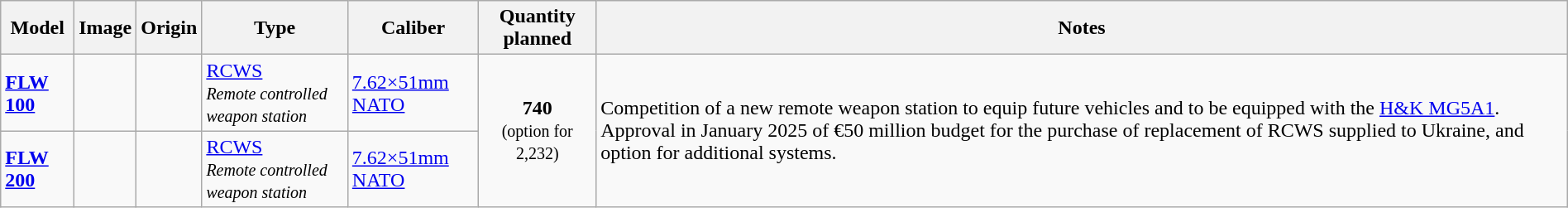<table class="wikitable" style="width:100%;">
<tr>
<th>Model</th>
<th>Image</th>
<th>Origin</th>
<th>Type</th>
<th>Caliber</th>
<th>Quantity planned</th>
<th>Notes</th>
</tr>
<tr>
<td><strong><a href='#'>FLW 100</a></strong></td>
<td style="text-align: center"></td>
<td><small></small></td>
<td><a href='#'>RCWS</a><br><em><small>Remote controlled weapon station</small></em></td>
<td><a href='#'>7.62×51mm NATO</a></td>
<td rowspan="2" style="text-align: center"><strong>740</strong><br><small>(option for 2,232)</small></td>
<td rowspan="2">Competition of a new remote weapon station to equip future vehicles and to be equipped with the <a href='#'>H&K MG5A1</a>. Approval in January 2025 of €50 million budget for the purchase of replacement of RCWS supplied to Ukraine, and option for additional systems.</td>
</tr>
<tr>
<td><strong><a href='#'>FLW 200</a></strong></td>
<td style="text-align: center"></td>
<td><small></small></td>
<td><a href='#'>RCWS</a><br><em><small>Remote controlled weapon station</small></em></td>
<td><a href='#'>7.62×51mm NATO</a></td>
</tr>
</table>
